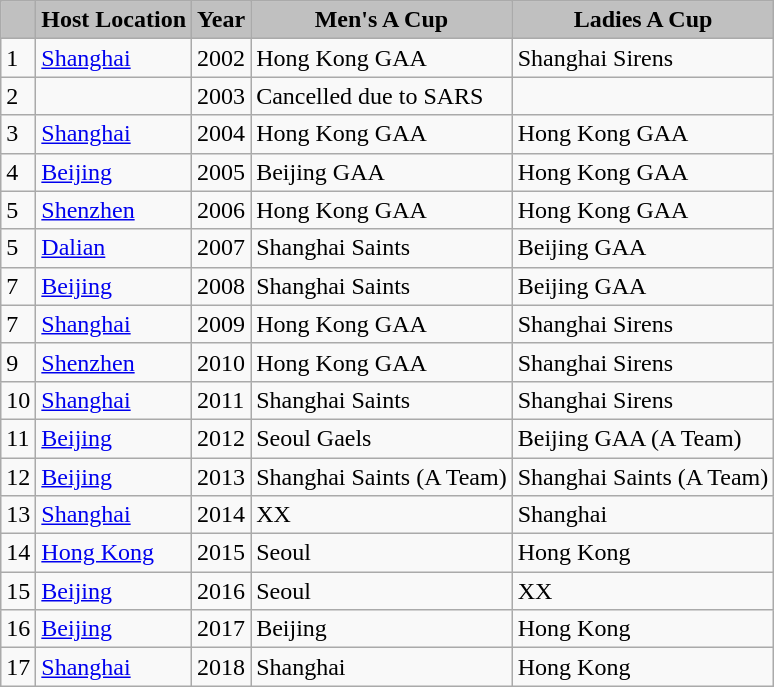<table class="wikitable">
<tr>
<th style="background:silver;"></th>
<th style="background:silver;"><strong>Host Location</strong></th>
<th style="background:silver;"><strong>Year</strong></th>
<th style="background:silver;"><strong>Men's A Cup</strong></th>
<th style="background:silver;"><strong>Ladies A Cup</strong></th>
</tr>
<tr>
<td>1</td>
<td><a href='#'>Shanghai</a></td>
<td>2002</td>
<td>Hong Kong GAA</td>
<td>Shanghai Sirens</td>
</tr>
<tr>
<td>2</td>
<td></td>
<td>2003</td>
<td>Cancelled due to SARS</td>
<td></td>
</tr>
<tr>
<td>3</td>
<td><a href='#'>Shanghai</a></td>
<td>2004</td>
<td>Hong Kong GAA</td>
<td>Hong Kong GAA</td>
</tr>
<tr>
<td>4</td>
<td><a href='#'>Beijing</a></td>
<td>2005</td>
<td>Beijing GAA</td>
<td>Hong Kong GAA</td>
</tr>
<tr>
<td>5</td>
<td><a href='#'>Shenzhen</a></td>
<td>2006</td>
<td>Hong Kong GAA</td>
<td>Hong Kong GAA</td>
</tr>
<tr>
<td>5</td>
<td><a href='#'>Dalian</a></td>
<td>2007</td>
<td>Shanghai Saints</td>
<td>Beijing GAA</td>
</tr>
<tr>
<td>7</td>
<td><a href='#'>Beijing</a></td>
<td>2008</td>
<td>Shanghai Saints</td>
<td>Beijing GAA</td>
</tr>
<tr>
<td>7</td>
<td><a href='#'>Shanghai</a></td>
<td>2009</td>
<td>Hong Kong GAA</td>
<td>Shanghai Sirens</td>
</tr>
<tr>
<td>9</td>
<td><a href='#'>Shenzhen</a></td>
<td>2010</td>
<td>Hong Kong GAA</td>
<td>Shanghai Sirens</td>
</tr>
<tr>
<td>10</td>
<td><a href='#'>Shanghai</a></td>
<td>2011</td>
<td>Shanghai Saints</td>
<td>Shanghai Sirens</td>
</tr>
<tr>
<td>11</td>
<td><a href='#'>Beijing</a></td>
<td>2012</td>
<td>Seoul Gaels</td>
<td>Beijing GAA (A Team)</td>
</tr>
<tr>
<td>12</td>
<td><a href='#'>Beijing</a></td>
<td>2013</td>
<td>Shanghai Saints (A Team)</td>
<td>Shanghai Saints (A Team)</td>
</tr>
<tr>
<td>13</td>
<td><a href='#'>Shanghai</a></td>
<td>2014</td>
<td>XX</td>
<td>Shanghai</td>
</tr>
<tr>
<td>14</td>
<td><a href='#'>Hong Kong</a></td>
<td>2015</td>
<td>Seoul</td>
<td>Hong Kong</td>
</tr>
<tr>
<td>15</td>
<td><a href='#'>Beijing</a></td>
<td>2016</td>
<td>Seoul</td>
<td>XX</td>
</tr>
<tr>
<td>16</td>
<td><a href='#'>Beijing</a></td>
<td>2017</td>
<td>Beijing</td>
<td>Hong Kong</td>
</tr>
<tr>
<td>17</td>
<td><a href='#'>Shanghai</a></td>
<td>2018</td>
<td>Shanghai</td>
<td>Hong Kong</td>
</tr>
</table>
